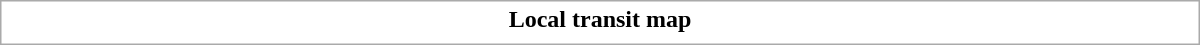<table class="collapsible collapsed" style="border:1px #aaa solid; width:50em; margin:0.2em auto">
<tr>
<th>Local transit map</th>
</tr>
<tr>
<td></td>
</tr>
</table>
